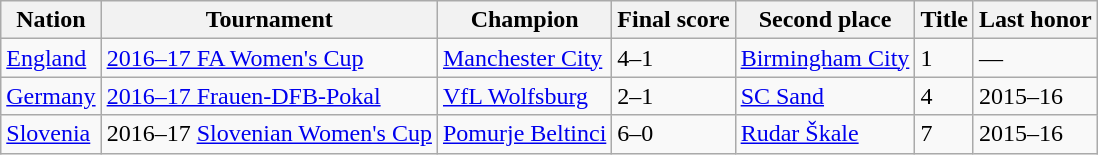<table class="wikitable sortable">
<tr>
<th>Nation</th>
<th>Tournament</th>
<th>Champion</th>
<th>Final score</th>
<th>Second place</th>
<th data-sort-type="number">Title</th>
<th>Last honor</th>
</tr>
<tr>
<td> <a href='#'>England</a></td>
<td><a href='#'>2016–17 FA Women's Cup</a></td>
<td><a href='#'>Manchester City</a></td>
<td>4–1</td>
<td><a href='#'>Birmingham City</a></td>
<td>1</td>
<td>—</td>
</tr>
<tr>
<td> <a href='#'>Germany</a></td>
<td><a href='#'>2016–17 Frauen-DFB-Pokal</a></td>
<td><a href='#'>VfL Wolfsburg</a></td>
<td>2–1</td>
<td><a href='#'>SC Sand</a></td>
<td>4</td>
<td>2015–16</td>
</tr>
<tr>
<td> <a href='#'>Slovenia</a></td>
<td>2016–17 <a href='#'>Slovenian Women's Cup</a></td>
<td><a href='#'>Pomurje Beltinci</a></td>
<td>6–0</td>
<td><a href='#'>Rudar Škale</a></td>
<td>7</td>
<td>2015–16</td>
</tr>
</table>
